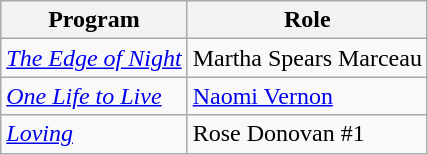<table class="wikitable">
<tr>
<th>Program</th>
<th>Role</th>
</tr>
<tr>
<td><em><a href='#'>The Edge of Night</a></em></td>
<td>Martha Spears Marceau</td>
</tr>
<tr>
<td><em><a href='#'>One Life to Live</a></em></td>
<td><a href='#'>Naomi Vernon</a></td>
</tr>
<tr>
<td><em><a href='#'>Loving</a></em></td>
<td>Rose Donovan #1</td>
</tr>
</table>
